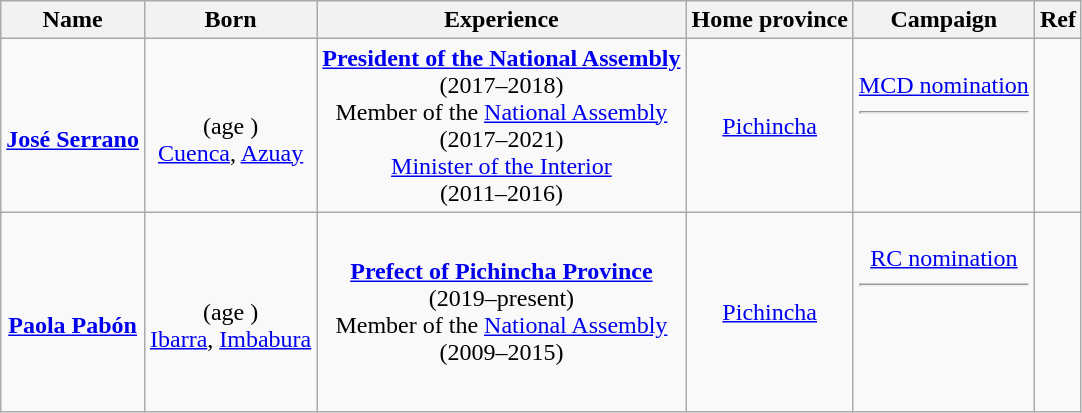<table class="wikitable sortable" style="text-align:center;">
<tr>
<th>Name</th>
<th>Born</th>
<th class="unsortable">Experience</th>
<th>Home province</th>
<th>Campaign</th>
<th>Ref</th>
</tr>
<tr>
<td data-sort-value="Serrano, Jose"><br><strong><a href='#'>José Serrano</a></strong></td>
<td><br>(age )<br><a href='#'>Cuenca</a>, <a href='#'>Azuay</a></td>
<td><strong><a href='#'>President of the National Assembly</a></strong><br>(2017–2018)<br>Member of the <a href='#'>National Assembly</a><br>(2017–2021)<br><a href='#'>Minister of the Interior</a><br>(2011–2016)</td>
<td> <a href='#'>Pichincha</a></td>
<td><br> <a href='#'>MCD nomination</a><hr><br><br><br></td>
<td></td>
</tr>
<tr>
<td data-sort-value="Pabon, Paola"><br><strong><a href='#'>Paola Pabón</a></strong></td>
<td><br>(age )<br><a href='#'>Ibarra</a>, <a href='#'>Imbabura</a></td>
<td><strong><a href='#'>Prefect of Pichincha Province</a></strong><br>(2019–present)<br>Member of the <a href='#'>National Assembly</a><br>(2009–2015)</td>
<td> <a href='#'>Pichincha</a></td>
<td><br> <a href='#'>RC nomination</a><hr><br><br><br><br></td>
<td></td>
</tr>
</table>
